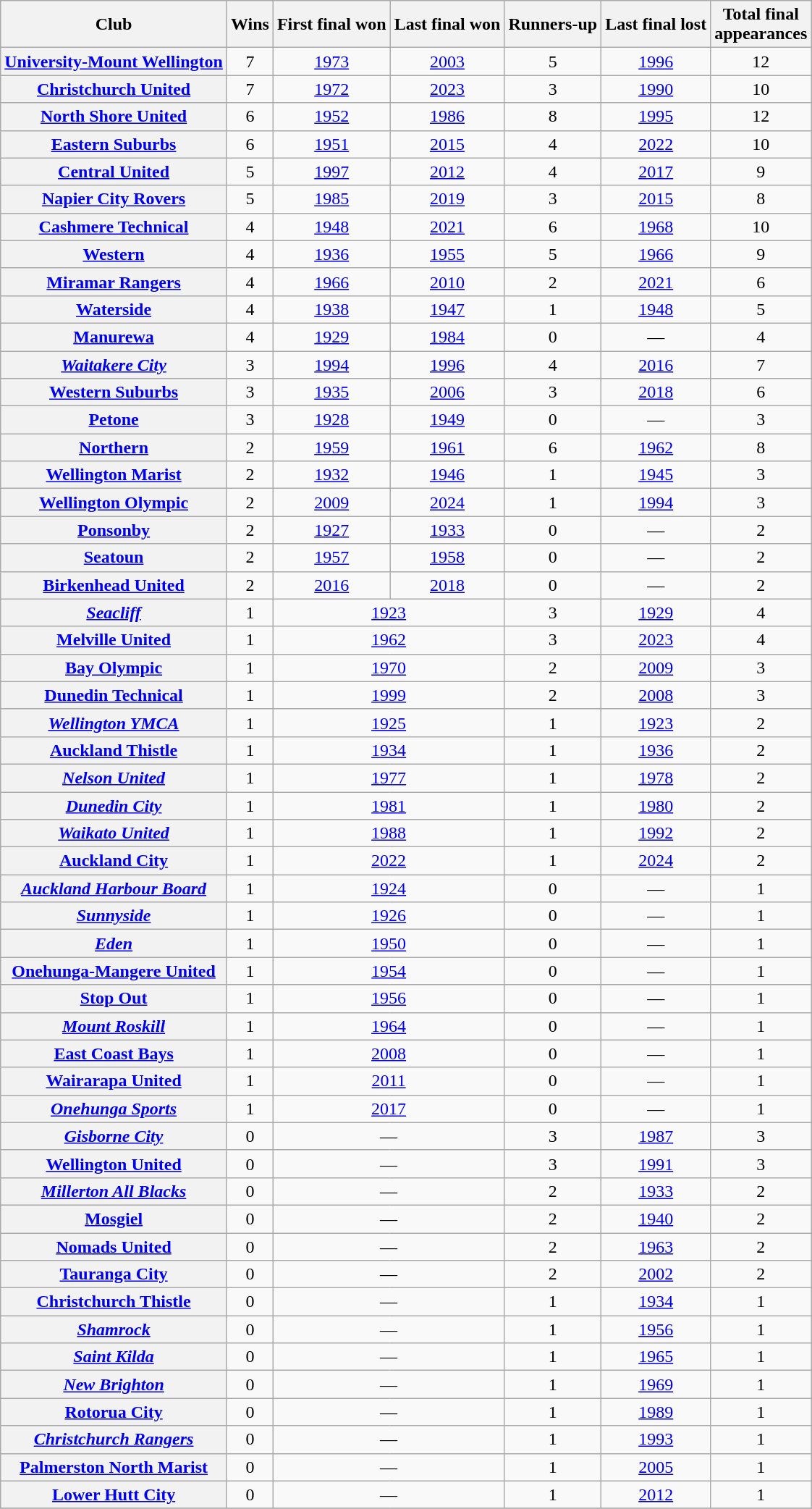<table class="wikitable sortable plainrowheaders" style="text-align:center">
<tr>
<th scope="col">Club</th>
<th scope="col">Wins</th>
<th scope="col">First final won</th>
<th scope="col">Last final won</th>
<th scope="col">Runners-up</th>
<th scope="col">Last final lost</th>
<th scope="col">Total final<br>appearances</th>
</tr>
<tr>
<th scope="row"><a href='#'>University-Mount Wellington</a></th>
<td>7</td>
<td><a href='#'>1973</a></td>
<td><a href='#'>2003</a></td>
<td>5</td>
<td><a href='#'>1996</a></td>
<td>12</td>
</tr>
<tr>
<th scope="row"><a href='#'>Christchurch United</a></th>
<td>7</td>
<td><a href='#'>1972</a></td>
<td><a href='#'>2023</a></td>
<td>3</td>
<td><a href='#'>1990</a></td>
<td>10</td>
</tr>
<tr>
<th scope="row"><a href='#'>North Shore United</a></th>
<td>6</td>
<td><a href='#'>1952</a></td>
<td><a href='#'>1986</a></td>
<td>8</td>
<td><a href='#'>1995</a></td>
<td>12</td>
</tr>
<tr>
<th scope="row"><a href='#'>Eastern Suburbs</a></th>
<td>6</td>
<td><a href='#'>1951</a></td>
<td><a href='#'>2015</a></td>
<td>4</td>
<td><a href='#'>2022</a></td>
<td>10</td>
</tr>
<tr>
<th scope="row"><a href='#'>Central United</a></th>
<td>5</td>
<td><a href='#'>1997</a></td>
<td><a href='#'>2012</a></td>
<td>4</td>
<td><a href='#'>2017</a></td>
<td>9</td>
</tr>
<tr>
<th scope="row"><a href='#'>Napier City Rovers</a></th>
<td>5</td>
<td><a href='#'>1985</a></td>
<td><a href='#'>2019</a></td>
<td>3</td>
<td><a href='#'>2015</a></td>
<td>8</td>
</tr>
<tr>
<th scope="row"><a href='#'>Cashmere Technical</a></th>
<td>4</td>
<td><a href='#'>1948</a></td>
<td><a href='#'>2021</a></td>
<td>6</td>
<td><a href='#'>1968</a></td>
<td>10</td>
</tr>
<tr>
<th scope="row"><a href='#'>Western</a></th>
<td>4</td>
<td><a href='#'>1936</a></td>
<td><a href='#'>1955</a></td>
<td>5</td>
<td><a href='#'>1966</a></td>
<td>9</td>
</tr>
<tr>
<th scope="row"><a href='#'>Miramar Rangers</a></th>
<td>4</td>
<td><a href='#'>1966</a></td>
<td><a href='#'>2010</a></td>
<td>2</td>
<td><a href='#'>2021</a></td>
<td>6</td>
</tr>
<tr>
<th scope="row"><a href='#'>Waterside</a></th>
<td>4</td>
<td><a href='#'>1938</a></td>
<td><a href='#'>1947</a></td>
<td>1</td>
<td><a href='#'>1948</a></td>
<td>5</td>
</tr>
<tr>
<th scope="row"><a href='#'>Manurewa</a></th>
<td>4</td>
<td><a href='#'>1929</a></td>
<td><a href='#'>1984</a></td>
<td>0</td>
<td>—</td>
<td>4</td>
</tr>
<tr>
<th scope="row"><em><a href='#'>Waitakere City</a></em></th>
<td>3</td>
<td><a href='#'>1994</a></td>
<td><a href='#'>1996</a></td>
<td>4</td>
<td><a href='#'>2016</a></td>
<td>7</td>
</tr>
<tr>
<th scope="row"><a href='#'>Western Suburbs</a></th>
<td>3</td>
<td><a href='#'>1935</a></td>
<td><a href='#'>2006</a></td>
<td>3</td>
<td><a href='#'>2018</a></td>
<td>6</td>
</tr>
<tr>
<th scope="row"><a href='#'>Petone</a></th>
<td>3</td>
<td><a href='#'>1928</a></td>
<td><a href='#'>1949</a></td>
<td>0</td>
<td>—</td>
<td>3</td>
</tr>
<tr>
<th scope="row"><a href='#'>Northern</a></th>
<td>2</td>
<td><a href='#'>1959</a></td>
<td><a href='#'>1961</a></td>
<td>6</td>
<td><a href='#'>1962</a></td>
<td>8</td>
</tr>
<tr>
<th scope="row"><a href='#'>Wellington Marist</a></th>
<td>2</td>
<td><a href='#'>1932</a></td>
<td><a href='#'>1946</a></td>
<td>1</td>
<td><a href='#'>1945</a></td>
<td>3</td>
</tr>
<tr>
<th scope="row"><a href='#'>Wellington Olympic</a></th>
<td>2</td>
<td><a href='#'>2009</a></td>
<td><a href='#'>2024</a></td>
<td>1</td>
<td><a href='#'>1994</a></td>
<td>3</td>
</tr>
<tr>
<th scope="row"><a href='#'>Ponsonby</a></th>
<td>2</td>
<td><a href='#'>1927</a></td>
<td><a href='#'>1933</a></td>
<td>0</td>
<td>—</td>
<td>2</td>
</tr>
<tr>
<th scope="row"><a href='#'>Seatoun</a></th>
<td>2</td>
<td><a href='#'>1957</a></td>
<td><a href='#'>1958</a></td>
<td>0</td>
<td>—</td>
<td>2</td>
</tr>
<tr>
<th scope="row"><a href='#'>Birkenhead United</a></th>
<td>2</td>
<td><a href='#'>2016</a></td>
<td><a href='#'>2018</a></td>
<td>0</td>
<td>—</td>
<td>2</td>
</tr>
<tr>
<th scope="row"><em><a href='#'>Seacliff</a></em></th>
<td>1</td>
<td colspan=2><a href='#'>1923</a></td>
<td>3</td>
<td><a href='#'>1929</a></td>
<td>4</td>
</tr>
<tr>
<th scope="row"><a href='#'>Melville United</a></th>
<td>1</td>
<td colspan=2><a href='#'>1962</a></td>
<td>3</td>
<td><a href='#'>2023</a></td>
<td>4</td>
</tr>
<tr>
<th scope="row"><a href='#'>Bay Olympic</a></th>
<td>1</td>
<td colspan=2><a href='#'>1970</a></td>
<td>2</td>
<td><a href='#'>2009</a></td>
<td>3</td>
</tr>
<tr>
<th scope="row"><a href='#'>Dunedin Technical</a></th>
<td>1</td>
<td colspan=2><a href='#'>1999</a></td>
<td>2</td>
<td><a href='#'>2008</a></td>
<td>3</td>
</tr>
<tr>
<th scope="row"><em><a href='#'>Wellington YMCA</a></em></th>
<td>1</td>
<td colspan=2><a href='#'>1925</a></td>
<td>1</td>
<td><a href='#'>1923</a></td>
<td>2</td>
</tr>
<tr>
<th scope="row"><a href='#'>Auckland Thistle</a></th>
<td>1</td>
<td colspan=2><a href='#'>1934</a></td>
<td>1</td>
<td><a href='#'>1936</a></td>
<td>2</td>
</tr>
<tr>
<th scope="row"><em><a href='#'>Nelson United</a></em></th>
<td>1</td>
<td colspan=2><a href='#'>1977</a></td>
<td>1</td>
<td><a href='#'>1978</a></td>
<td>2</td>
</tr>
<tr>
<th scope="row"><em><a href='#'>Dunedin City</a></em></th>
<td>1</td>
<td colspan=2><a href='#'>1981</a></td>
<td>1</td>
<td><a href='#'>1980</a></td>
<td>2</td>
</tr>
<tr>
<th scope="row"><em><a href='#'>Waikato United</a></em></th>
<td>1</td>
<td colspan=2><a href='#'>1988</a></td>
<td>1</td>
<td><a href='#'>1992</a></td>
<td>2</td>
</tr>
<tr>
<th scope="row"><a href='#'>Auckland City</a></th>
<td>1</td>
<td colspan=2><a href='#'>2022</a></td>
<td>1</td>
<td><a href='#'>2024</a></td>
<td>2</td>
</tr>
<tr>
<th scope="row"><em><a href='#'>Auckland Harbour Board</a></em></th>
<td>1</td>
<td colspan=2><a href='#'>1924</a></td>
<td>0</td>
<td>—</td>
<td>1</td>
</tr>
<tr>
<th scope="row"><em><a href='#'>Sunnyside</a></em></th>
<td>1</td>
<td colspan=2><a href='#'>1926</a></td>
<td>0</td>
<td>—</td>
<td>1</td>
</tr>
<tr>
<th scope="row"><em><a href='#'>Eden</a></em></th>
<td>1</td>
<td colspan=2><a href='#'>1950</a></td>
<td>0</td>
<td>—</td>
<td>1</td>
</tr>
<tr>
<th scope="row"><a href='#'>Onehunga-Mangere United</a></th>
<td>1</td>
<td colspan=2><a href='#'>1954</a></td>
<td>0</td>
<td>—</td>
<td>1</td>
</tr>
<tr>
<th scope="row"><a href='#'>Stop Out</a></th>
<td>1</td>
<td colspan=2><a href='#'>1956</a></td>
<td>0</td>
<td>—</td>
<td>1</td>
</tr>
<tr>
<th scope="row"><em><a href='#'>Mount Roskill</a></em></th>
<td>1</td>
<td colspan=2><a href='#'>1964</a></td>
<td>0</td>
<td>—</td>
<td>1</td>
</tr>
<tr>
<th scope="row"><a href='#'>East Coast Bays</a></th>
<td>1</td>
<td colspan=2><a href='#'>2008</a></td>
<td>0</td>
<td>—</td>
<td>1</td>
</tr>
<tr>
<th scope="row"><a href='#'>Wairarapa United</a></th>
<td>1</td>
<td colspan=2><a href='#'>2011</a></td>
<td>0</td>
<td>—</td>
<td>1</td>
</tr>
<tr>
<th scope="row"><em><a href='#'>Onehunga Sports</a></em></th>
<td>1</td>
<td colspan=2><a href='#'>2017</a></td>
<td>0</td>
<td>—</td>
<td>1</td>
</tr>
<tr>
<th scope="row"><em><a href='#'>Gisborne City</a></em></th>
<td>0</td>
<td colspan=2>—</td>
<td>3</td>
<td><a href='#'>1987</a></td>
<td>3</td>
</tr>
<tr>
<th scope="row"><a href='#'>Wellington United</a></th>
<td>0</td>
<td colspan=2>—</td>
<td>3</td>
<td><a href='#'>1991</a></td>
<td>3</td>
</tr>
<tr>
<th scope="row"><em><a href='#'>Millerton All Blacks</a></em></th>
<td>0</td>
<td colspan=2>—</td>
<td>2</td>
<td><a href='#'>1933</a></td>
<td>2</td>
</tr>
<tr>
<th scope="row"><a href='#'>Mosgiel</a></th>
<td>0</td>
<td colspan=2>—</td>
<td>2</td>
<td><a href='#'>1940</a></td>
<td>2</td>
</tr>
<tr>
<th scope="row"><a href='#'>Nomads United</a></th>
<td>0</td>
<td colspan=2>—</td>
<td>2</td>
<td><a href='#'>1963</a></td>
<td>2</td>
</tr>
<tr>
<th scope="row"><a href='#'>Tauranga City</a></th>
<td>0</td>
<td colspan=2>—</td>
<td>2</td>
<td><a href='#'>2002</a></td>
<td>2</td>
</tr>
<tr>
<th scope="row"><a href='#'>Christchurch Thistle</a></th>
<td>0</td>
<td colspan=2>—</td>
<td>1</td>
<td><a href='#'>1934</a></td>
<td>1</td>
</tr>
<tr>
<th scope="row"><em><a href='#'>Shamrock</a></em></th>
<td>0</td>
<td colspan=2>—</td>
<td>1</td>
<td><a href='#'>1956</a></td>
<td>1</td>
</tr>
<tr>
<th scope="row"><em><a href='#'>Saint Kilda</a></em></th>
<td>0</td>
<td colspan=2>—</td>
<td>1</td>
<td><a href='#'>1965</a></td>
<td>1</td>
</tr>
<tr>
<th scope="row"><em><a href='#'>New Brighton</a></em></th>
<td>0</td>
<td colspan=2>—</td>
<td>1</td>
<td><a href='#'>1969</a></td>
<td>1</td>
</tr>
<tr>
<th scope="row"><a href='#'>Rotorua City</a></th>
<td>0</td>
<td colspan=2>—</td>
<td>1</td>
<td><a href='#'>1989</a></td>
<td>1</td>
</tr>
<tr>
<th scope="row"><em><a href='#'>Christchurch Rangers</a></em></th>
<td>0</td>
<td colspan=2>—</td>
<td>1</td>
<td><a href='#'>1993</a></td>
<td>1</td>
</tr>
<tr>
<th scope="row"><a href='#'>Palmerston North Marist</a></th>
<td>0</td>
<td colspan=2>—</td>
<td>1</td>
<td><a href='#'>2005</a></td>
<td>1</td>
</tr>
<tr>
<th scope="row"><a href='#'>Lower Hutt City</a></th>
<td>0</td>
<td colspan=2>—</td>
<td>1</td>
<td><a href='#'>2012</a></td>
<td>1</td>
</tr>
<tr>
</tr>
</table>
